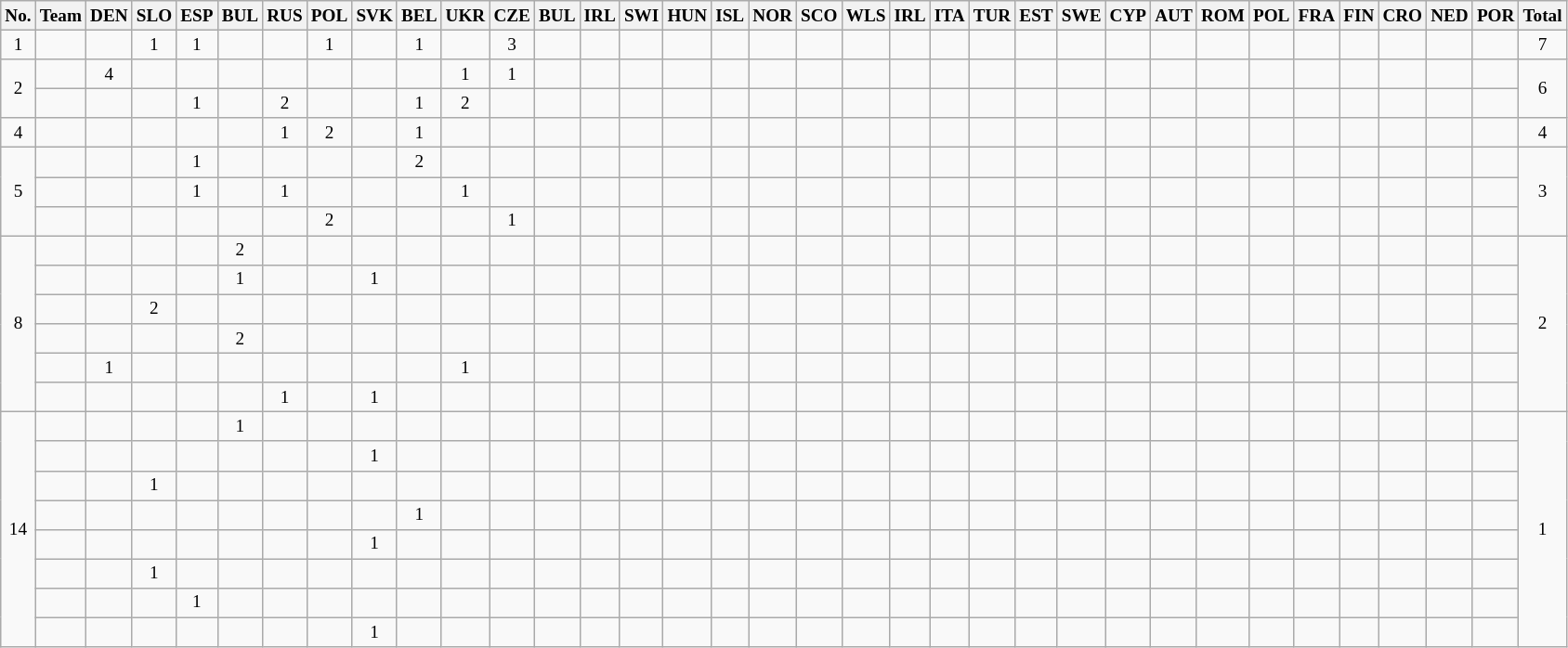<table class=wikitable style="font-size:80%; text-align:center">
<tr>
<th>No.</th>
<th>Team</th>
<th>DEN</th>
<th>SLO</th>
<th>ESP</th>
<th>BUL</th>
<th>RUS</th>
<th>POL</th>
<th>SVK</th>
<th>BEL</th>
<th>UKR</th>
<th>CZE</th>
<th>BUL</th>
<th>IRL</th>
<th>SWI</th>
<th>HUN</th>
<th>ISL</th>
<th>NOR</th>
<th>SCO</th>
<th>WLS</th>
<th>IRL</th>
<th>ITA</th>
<th>TUR</th>
<th>EST</th>
<th>SWE</th>
<th>CYP</th>
<th>AUT</th>
<th>ROM</th>
<th>POL</th>
<th>FRA</th>
<th>FIN</th>
<th>CRO</th>
<th>NED</th>
<th>POR</th>
<th>Total</th>
</tr>
<tr>
<td>1</td>
<td align=left></td>
<td></td>
<td>1</td>
<td>1</td>
<td></td>
<td></td>
<td>1</td>
<td></td>
<td>1</td>
<td></td>
<td>3</td>
<td></td>
<td></td>
<td></td>
<td></td>
<td></td>
<td></td>
<td></td>
<td></td>
<td></td>
<td></td>
<td></td>
<td></td>
<td></td>
<td></td>
<td></td>
<td></td>
<td></td>
<td></td>
<td></td>
<td></td>
<td></td>
<td></td>
<td>7</td>
</tr>
<tr>
<td rowspan=2>2</td>
<td align=left></td>
<td>4</td>
<td></td>
<td></td>
<td></td>
<td></td>
<td></td>
<td></td>
<td></td>
<td>1</td>
<td>1</td>
<td></td>
<td></td>
<td></td>
<td></td>
<td></td>
<td></td>
<td></td>
<td></td>
<td></td>
<td></td>
<td></td>
<td></td>
<td></td>
<td></td>
<td></td>
<td></td>
<td></td>
<td></td>
<td></td>
<td></td>
<td></td>
<td></td>
<td rowspan=2>6</td>
</tr>
<tr>
<td align=left></td>
<td></td>
<td></td>
<td>1</td>
<td></td>
<td>2</td>
<td></td>
<td></td>
<td>1</td>
<td>2</td>
<td></td>
<td></td>
<td></td>
<td></td>
<td></td>
<td></td>
<td></td>
<td></td>
<td></td>
<td></td>
<td></td>
<td></td>
<td></td>
<td></td>
<td></td>
<td></td>
<td></td>
<td></td>
<td></td>
<td></td>
<td></td>
<td></td>
<td></td>
</tr>
<tr>
<td>4</td>
<td align=left></td>
<td></td>
<td></td>
<td></td>
<td></td>
<td>1</td>
<td>2</td>
<td></td>
<td>1</td>
<td></td>
<td></td>
<td></td>
<td></td>
<td></td>
<td></td>
<td></td>
<td></td>
<td></td>
<td></td>
<td></td>
<td></td>
<td></td>
<td></td>
<td></td>
<td></td>
<td></td>
<td></td>
<td></td>
<td></td>
<td></td>
<td></td>
<td></td>
<td></td>
<td>4</td>
</tr>
<tr>
<td rowspan=3>5</td>
<td align=left></td>
<td></td>
<td></td>
<td>1</td>
<td></td>
<td></td>
<td></td>
<td></td>
<td>2</td>
<td></td>
<td></td>
<td></td>
<td></td>
<td></td>
<td></td>
<td></td>
<td></td>
<td></td>
<td></td>
<td></td>
<td></td>
<td></td>
<td></td>
<td></td>
<td></td>
<td></td>
<td></td>
<td></td>
<td></td>
<td></td>
<td></td>
<td></td>
<td></td>
<td rowspan=3>3</td>
</tr>
<tr>
<td align=left></td>
<td></td>
<td></td>
<td>1</td>
<td></td>
<td>1</td>
<td></td>
<td></td>
<td></td>
<td>1</td>
<td></td>
<td></td>
<td></td>
<td></td>
<td></td>
<td></td>
<td></td>
<td></td>
<td></td>
<td></td>
<td></td>
<td></td>
<td></td>
<td></td>
<td></td>
<td></td>
<td></td>
<td></td>
<td></td>
<td></td>
<td></td>
<td></td>
<td></td>
</tr>
<tr>
<td align=left></td>
<td></td>
<td></td>
<td></td>
<td></td>
<td></td>
<td>2</td>
<td></td>
<td></td>
<td></td>
<td>1</td>
<td></td>
<td></td>
<td></td>
<td></td>
<td></td>
<td></td>
<td></td>
<td></td>
<td></td>
<td></td>
<td></td>
<td></td>
<td></td>
<td></td>
<td></td>
<td></td>
<td></td>
<td></td>
<td></td>
<td></td>
<td></td>
<td></td>
</tr>
<tr>
<td rowspan=6>8</td>
<td align=left></td>
<td></td>
<td></td>
<td></td>
<td>2</td>
<td></td>
<td></td>
<td></td>
<td></td>
<td></td>
<td></td>
<td></td>
<td></td>
<td></td>
<td></td>
<td></td>
<td></td>
<td></td>
<td></td>
<td></td>
<td></td>
<td></td>
<td></td>
<td></td>
<td></td>
<td></td>
<td></td>
<td></td>
<td></td>
<td></td>
<td></td>
<td></td>
<td></td>
<td rowspan=6>2</td>
</tr>
<tr>
<td align=left></td>
<td></td>
<td></td>
<td></td>
<td>1</td>
<td></td>
<td></td>
<td>1</td>
<td></td>
<td></td>
<td></td>
<td></td>
<td></td>
<td></td>
<td></td>
<td></td>
<td></td>
<td></td>
<td></td>
<td></td>
<td></td>
<td></td>
<td></td>
<td></td>
<td></td>
<td></td>
<td></td>
<td></td>
<td></td>
<td></td>
<td></td>
<td></td>
<td></td>
</tr>
<tr>
<td align=left></td>
<td></td>
<td>2</td>
<td></td>
<td></td>
<td></td>
<td></td>
<td></td>
<td></td>
<td></td>
<td></td>
<td></td>
<td></td>
<td></td>
<td></td>
<td></td>
<td></td>
<td></td>
<td></td>
<td></td>
<td></td>
<td></td>
<td></td>
<td></td>
<td></td>
<td></td>
<td></td>
<td></td>
<td></td>
<td></td>
<td></td>
<td></td>
<td></td>
</tr>
<tr>
<td align=left></td>
<td></td>
<td></td>
<td></td>
<td>2</td>
<td></td>
<td></td>
<td></td>
<td></td>
<td></td>
<td></td>
<td></td>
<td></td>
<td></td>
<td></td>
<td></td>
<td></td>
<td></td>
<td></td>
<td></td>
<td></td>
<td></td>
<td></td>
<td></td>
<td></td>
<td></td>
<td></td>
<td></td>
<td></td>
<td></td>
<td></td>
<td></td>
<td></td>
</tr>
<tr>
<td align=left></td>
<td>1</td>
<td></td>
<td></td>
<td></td>
<td></td>
<td></td>
<td></td>
<td></td>
<td>1</td>
<td></td>
<td></td>
<td></td>
<td></td>
<td></td>
<td></td>
<td></td>
<td></td>
<td></td>
<td></td>
<td></td>
<td></td>
<td></td>
<td></td>
<td></td>
<td></td>
<td></td>
<td></td>
<td></td>
<td></td>
<td></td>
<td></td>
<td></td>
</tr>
<tr>
<td align=left></td>
<td></td>
<td></td>
<td></td>
<td></td>
<td>1</td>
<td></td>
<td>1</td>
<td></td>
<td></td>
<td></td>
<td></td>
<td></td>
<td></td>
<td></td>
<td></td>
<td></td>
<td></td>
<td></td>
<td></td>
<td></td>
<td></td>
<td></td>
<td></td>
<td></td>
<td></td>
<td></td>
<td></td>
<td></td>
<td></td>
<td></td>
<td></td>
<td></td>
</tr>
<tr>
<td rowspan=8>14</td>
<td align=left></td>
<td></td>
<td></td>
<td></td>
<td>1</td>
<td></td>
<td></td>
<td></td>
<td></td>
<td></td>
<td></td>
<td></td>
<td></td>
<td></td>
<td></td>
<td></td>
<td></td>
<td></td>
<td></td>
<td></td>
<td></td>
<td></td>
<td></td>
<td></td>
<td></td>
<td></td>
<td></td>
<td></td>
<td></td>
<td></td>
<td></td>
<td></td>
<td></td>
<td rowspan=8>1</td>
</tr>
<tr>
<td align=left></td>
<td></td>
<td></td>
<td></td>
<td></td>
<td></td>
<td></td>
<td>1</td>
<td></td>
<td></td>
<td></td>
<td></td>
<td></td>
<td></td>
<td></td>
<td></td>
<td></td>
<td></td>
<td></td>
<td></td>
<td></td>
<td></td>
<td></td>
<td></td>
<td></td>
<td></td>
<td></td>
<td></td>
<td></td>
<td></td>
<td></td>
<td></td>
<td></td>
</tr>
<tr>
<td align=left></td>
<td></td>
<td>1</td>
<td></td>
<td></td>
<td></td>
<td></td>
<td></td>
<td></td>
<td></td>
<td></td>
<td></td>
<td></td>
<td></td>
<td></td>
<td></td>
<td></td>
<td></td>
<td></td>
<td></td>
<td></td>
<td></td>
<td></td>
<td></td>
<td></td>
<td></td>
<td></td>
<td></td>
<td></td>
<td></td>
<td></td>
<td></td>
<td></td>
</tr>
<tr>
<td align=left></td>
<td></td>
<td></td>
<td></td>
<td></td>
<td></td>
<td></td>
<td></td>
<td>1</td>
<td></td>
<td></td>
<td></td>
<td></td>
<td></td>
<td></td>
<td></td>
<td></td>
<td></td>
<td></td>
<td></td>
<td></td>
<td></td>
<td></td>
<td></td>
<td></td>
<td></td>
<td></td>
<td></td>
<td></td>
<td></td>
<td></td>
<td></td>
<td></td>
</tr>
<tr>
<td align=left></td>
<td></td>
<td></td>
<td></td>
<td></td>
<td></td>
<td></td>
<td>1</td>
<td></td>
<td></td>
<td></td>
<td></td>
<td></td>
<td></td>
<td></td>
<td></td>
<td></td>
<td></td>
<td></td>
<td></td>
<td></td>
<td></td>
<td></td>
<td></td>
<td></td>
<td></td>
<td></td>
<td></td>
<td></td>
<td></td>
<td></td>
<td></td>
<td></td>
</tr>
<tr>
<td align=left></td>
<td></td>
<td>1</td>
<td></td>
<td></td>
<td></td>
<td></td>
<td></td>
<td></td>
<td></td>
<td></td>
<td></td>
<td></td>
<td></td>
<td></td>
<td></td>
<td></td>
<td></td>
<td></td>
<td></td>
<td></td>
<td></td>
<td></td>
<td></td>
<td></td>
<td></td>
<td></td>
<td></td>
<td></td>
<td></td>
<td></td>
<td></td>
<td></td>
</tr>
<tr>
<td align=left></td>
<td></td>
<td></td>
<td>1</td>
<td></td>
<td></td>
<td></td>
<td></td>
<td></td>
<td></td>
<td></td>
<td></td>
<td></td>
<td></td>
<td></td>
<td></td>
<td></td>
<td></td>
<td></td>
<td></td>
<td></td>
<td></td>
<td></td>
<td></td>
<td></td>
<td></td>
<td></td>
<td></td>
<td></td>
<td></td>
<td></td>
<td></td>
<td></td>
</tr>
<tr>
<td align=left></td>
<td></td>
<td></td>
<td></td>
<td></td>
<td></td>
<td></td>
<td>1</td>
<td></td>
<td></td>
<td></td>
<td></td>
<td></td>
<td></td>
<td></td>
<td></td>
<td></td>
<td></td>
<td></td>
<td></td>
<td></td>
<td></td>
<td></td>
<td></td>
<td></td>
<td></td>
<td></td>
<td></td>
<td></td>
<td></td>
<td></td>
<td></td>
<td></td>
</tr>
</table>
